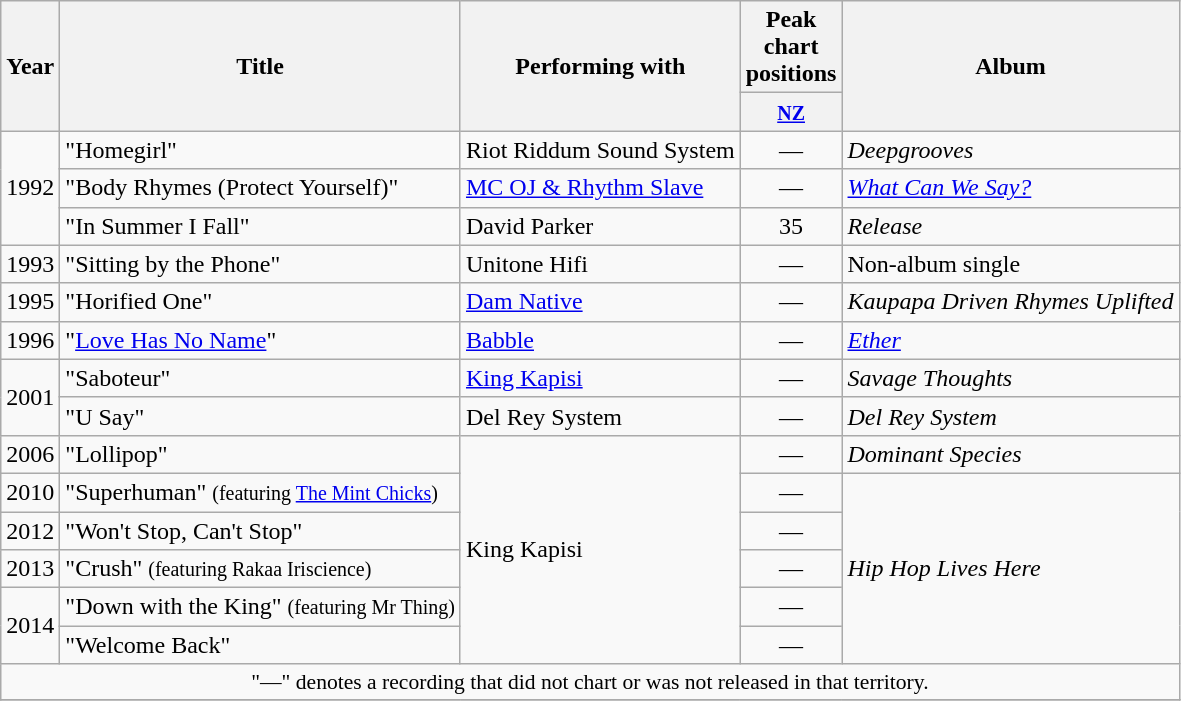<table class="wikitable plainrowheaders">
<tr>
<th rowspan="2"  width="1em">Year</th>
<th rowspan="2">Title</th>
<th rowspan="2">Performing with</th>
<th width="3em">Peak chart positions</th>
<th rowspan="2">Album</th>
</tr>
<tr>
<th><small><a href='#'>NZ</a></small></th>
</tr>
<tr>
<td rowspan="3">1992</td>
<td>"Homegirl"</td>
<td>Riot Riddum Sound System</td>
<td align="center">—</td>
<td><em>Deepgrooves</em></td>
</tr>
<tr>
<td>"Body Rhymes (Protect Yourself)"</td>
<td><a href='#'>MC OJ & Rhythm Slave</a></td>
<td align="center">—</td>
<td><em><a href='#'>What Can We Say?</a></em></td>
</tr>
<tr>
<td>"In Summer I Fall"</td>
<td>David Parker</td>
<td align="center">35</td>
<td><em>Release</em></td>
</tr>
<tr>
<td>1993</td>
<td>"Sitting by the Phone"</td>
<td>Unitone Hifi</td>
<td align="center">—</td>
<td>Non-album single</td>
</tr>
<tr>
<td>1995</td>
<td>"Horified One"</td>
<td><a href='#'>Dam Native</a></td>
<td align="center">—</td>
<td><em>Kaupapa Driven Rhymes Uplifted</em></td>
</tr>
<tr>
<td>1996</td>
<td>"<a href='#'>Love Has No Name</a>"</td>
<td><a href='#'>Babble</a></td>
<td align="center">—</td>
<td><em><a href='#'>Ether</a></em></td>
</tr>
<tr>
<td rowspan="2">2001</td>
<td>"Saboteur"</td>
<td><a href='#'>King Kapisi</a></td>
<td align="center">—</td>
<td><em>Savage Thoughts</em></td>
</tr>
<tr>
<td>"U Say"</td>
<td>Del Rey System</td>
<td align="center">—</td>
<td><em>Del Rey System</em></td>
</tr>
<tr>
<td>2006</td>
<td>"Lollipop"</td>
<td rowspan="6">King Kapisi</td>
<td align="center">—</td>
<td><em>Dominant Species</em></td>
</tr>
<tr>
<td>2010</td>
<td>"Superhuman" <small>(featuring <a href='#'>The Mint Chicks</a>)</small></td>
<td align="center">—</td>
<td rowspan="5"><em>Hip Hop Lives Here</em></td>
</tr>
<tr>
<td>2012</td>
<td>"Won't Stop, Can't Stop"</td>
<td align="center">—</td>
</tr>
<tr>
<td>2013</td>
<td>"Crush" <small>(featuring Rakaa Iriscience)</small></td>
<td align="center">—</td>
</tr>
<tr>
<td rowspan="2">2014</td>
<td>"Down with the King" <small>(featuring Mr Thing)</small></td>
<td align="center">—</td>
</tr>
<tr>
<td>"Welcome Back"</td>
<td align="center">—</td>
</tr>
<tr>
<td colspan="5" style="font-size:90%" align="center">"—" denotes a recording that did not chart or was not released in that territory.</td>
</tr>
<tr>
</tr>
</table>
